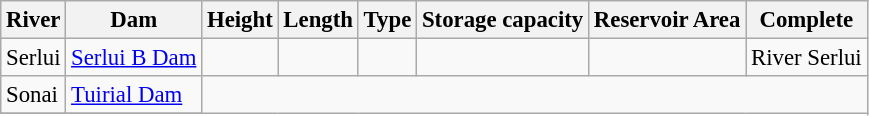<table class="wikitable sortable" style="font-size: 95%;">
<tr>
<th>River</th>
<th>Dam</th>
<th>Height</th>
<th>Length</th>
<th>Type</th>
<th>Storage capacity</th>
<th>Reservoir Area</th>
<th>Complete</th>
</tr>
<tr>
<td>Serlui</td>
<td><a href='#'>Serlui B Dam</a></td>
<td></td>
<td></td>
<td></td>
<td></td>
<td></td>
<td>River Serlui</td>
</tr>
<tr>
<td>Sonai</td>
<td><a href='#'>Tuirial Dam</a></td>
</tr>
<tr River Sonai>
</tr>
</table>
